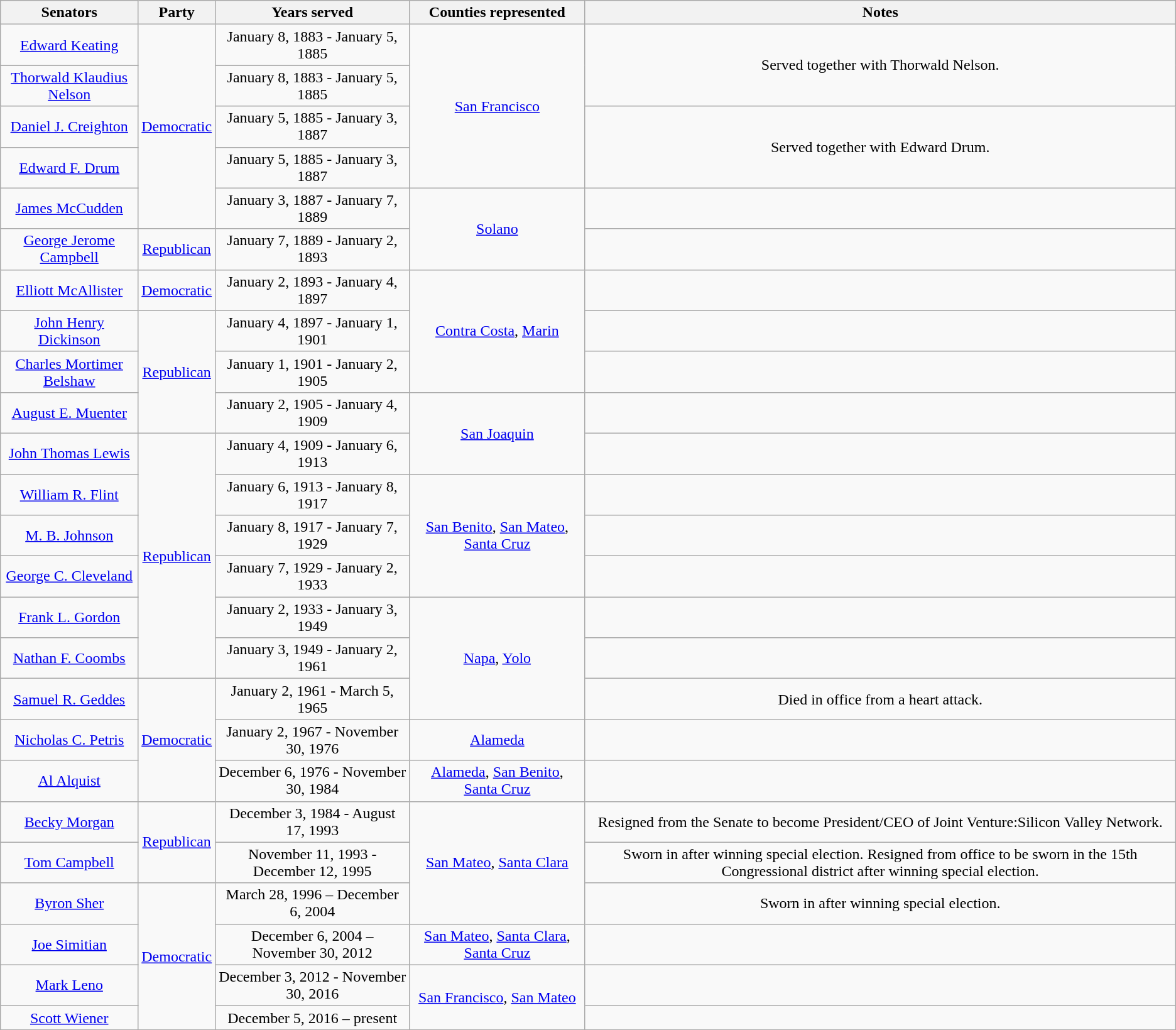<table class=wikitable style="text-align:center">
<tr>
<th>Senators</th>
<th>Party</th>
<th>Years served</th>
<th>Counties represented</th>
<th>Notes</th>
</tr>
<tr>
<td><a href='#'>Edward Keating</a></td>
<td rowspan=5 ><a href='#'>Democratic</a></td>
<td>January 8, 1883 - January 5, 1885</td>
<td rowspan=4><a href='#'>San Francisco</a></td>
<td rowspan=2>Served together with Thorwald Nelson.</td>
</tr>
<tr>
<td><a href='#'>Thorwald Klaudius Nelson</a></td>
<td>January 8, 1883 - January 5, 1885</td>
</tr>
<tr>
<td><a href='#'>Daniel J. Creighton</a></td>
<td>January 5, 1885 - January 3, 1887</td>
<td rowspan=2>Served together with Edward Drum.</td>
</tr>
<tr>
<td><a href='#'>Edward F. Drum</a></td>
<td>January 5, 1885 - January 3, 1887</td>
</tr>
<tr>
<td><a href='#'>James McCudden</a></td>
<td>January 3, 1887 - January 7, 1889</td>
<td rowspan=2><a href='#'>Solano</a></td>
<td></td>
</tr>
<tr>
<td><a href='#'>George Jerome Campbell</a></td>
<td><a href='#'>Republican</a></td>
<td>January 7, 1889 - January 2, 1893</td>
<td></td>
</tr>
<tr>
<td><a href='#'>Elliott McAllister</a></td>
<td><a href='#'>Democratic</a></td>
<td>January 2, 1893 - January 4, 1897</td>
<td rowspan=3><a href='#'>Contra Costa</a>, <a href='#'>Marin</a></td>
<td></td>
</tr>
<tr>
<td><a href='#'>John Henry Dickinson</a></td>
<td rowspan=3 ><a href='#'>Republican</a></td>
<td>January 4, 1897 - January 1, 1901</td>
<td></td>
</tr>
<tr>
<td><a href='#'>Charles Mortimer Belshaw</a></td>
<td>January 1, 1901 - January 2, 1905</td>
<td></td>
</tr>
<tr>
<td><a href='#'>August E. Muenter</a></td>
<td>January 2, 1905 - January 4, 1909</td>
<td rowspan=2><a href='#'>San Joaquin</a></td>
<td></td>
</tr>
<tr>
<td><a href='#'>John Thomas Lewis</a></td>
<td rowspan=6 ><a href='#'>Republican</a></td>
<td>January 4, 1909 - January 6, 1913</td>
<td></td>
</tr>
<tr>
<td><a href='#'>William R. Flint</a></td>
<td>January 6, 1913 - January 8, 1917</td>
<td rowspan=3><a href='#'>San Benito</a>, <a href='#'>San Mateo</a>, <a href='#'>Santa Cruz</a></td>
<td></td>
</tr>
<tr>
<td><a href='#'>M. B. Johnson</a></td>
<td>January 8, 1917 - January 7, 1929</td>
<td></td>
</tr>
<tr>
<td><a href='#'>George C. Cleveland</a></td>
<td>January 7, 1929 - January 2, 1933</td>
<td></td>
</tr>
<tr>
<td><a href='#'>Frank L. Gordon</a></td>
<td>January 2, 1933 - January 3, 1949</td>
<td rowspan=3><a href='#'>Napa</a>, <a href='#'>Yolo</a></td>
<td></td>
</tr>
<tr>
<td><a href='#'>Nathan F. Coombs</a></td>
<td>January 3, 1949 - January 2, 1961</td>
<td></td>
</tr>
<tr>
<td><a href='#'>Samuel R. Geddes</a></td>
<td rowspan=3 ><a href='#'>Democratic</a></td>
<td>January 2, 1961 - March 5, 1965</td>
<td>Died in office from a heart attack.</td>
</tr>
<tr>
<td><a href='#'>Nicholas C. Petris</a></td>
<td>January 2, 1967 - November 30, 1976</td>
<td><a href='#'>Alameda</a></td>
<td></td>
</tr>
<tr>
<td><a href='#'>Al Alquist</a></td>
<td>December 6, 1976 - November 30, 1984</td>
<td><a href='#'>Alameda</a>, <a href='#'>San Benito</a>, <a href='#'>Santa Cruz</a></td>
<td></td>
</tr>
<tr>
<td><a href='#'>Becky Morgan</a></td>
<td rowspan=2 ><a href='#'>Republican</a></td>
<td>December 3, 1984 - August 17, 1993</td>
<td rowspan=3><a href='#'>San Mateo</a>, <a href='#'>Santa Clara</a></td>
<td>Resigned from the Senate to become President/CEO of Joint Venture:Silicon Valley Network.</td>
</tr>
<tr>
<td><a href='#'>Tom Campbell</a></td>
<td>November 11, 1993 - December 12, 1995</td>
<td>Sworn in after winning special election. Resigned from office to be sworn in the 15th Congressional district after winning special election.</td>
</tr>
<tr>
<td><a href='#'>Byron Sher</a></td>
<td rowspan=4 ><a href='#'>Democratic</a></td>
<td>March 28, 1996 – December 6, 2004</td>
<td>Sworn in after winning special election.</td>
</tr>
<tr>
<td><a href='#'>Joe Simitian</a></td>
<td>December 6, 2004 – November 30, 2012</td>
<td><a href='#'>San Mateo</a>, <a href='#'>Santa Clara</a>, <a href='#'>Santa Cruz</a></td>
<td></td>
</tr>
<tr>
<td><a href='#'>Mark Leno</a></td>
<td>December 3, 2012 - November 30, 2016</td>
<td rowspan=2><a href='#'>San Francisco</a>, <a href='#'>San Mateo</a></td>
<td></td>
</tr>
<tr>
<td><a href='#'>Scott Wiener</a></td>
<td>December 5, 2016 – present</td>
<td></td>
</tr>
<tr>
</tr>
</table>
